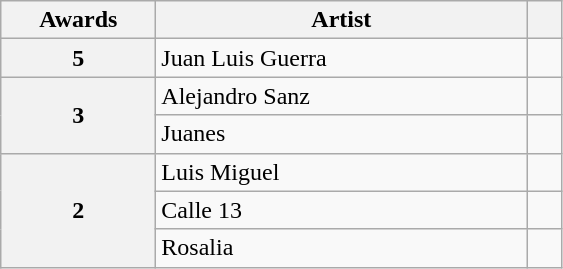<table class="wikitable plainrowheaders">
<tr>
<th scope="col" style="width:6em;">Awards</th>
<th scope="col" style="width:15em;">Artist</th>
<th scope="col" style="width:1em;"></th>
</tr>
<tr>
<th scope="row" style="text-align:center">5</th>
<td>Juan Luis Guerra</td>
<td></td>
</tr>
<tr>
<th scope="row" style="text-align:center" rowspan="2">3</th>
<td>Alejandro Sanz</td>
<td></td>
</tr>
<tr>
<td>Juanes</td>
<td></td>
</tr>
<tr>
<th scope="row" style="text-align:center" rowspan="3">2</th>
<td>Luis Miguel</td>
<td></td>
</tr>
<tr>
<td>Calle 13</td>
<td></td>
</tr>
<tr>
<td>Rosalia</td>
<td></td>
</tr>
</table>
